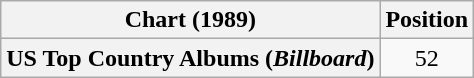<table class="wikitable plainrowheaders" style="text-align:center">
<tr>
<th scope="col">Chart (1989)</th>
<th scope="col">Position</th>
</tr>
<tr>
<th scope="row">US Top Country Albums (<em>Billboard</em>)</th>
<td>52</td>
</tr>
</table>
